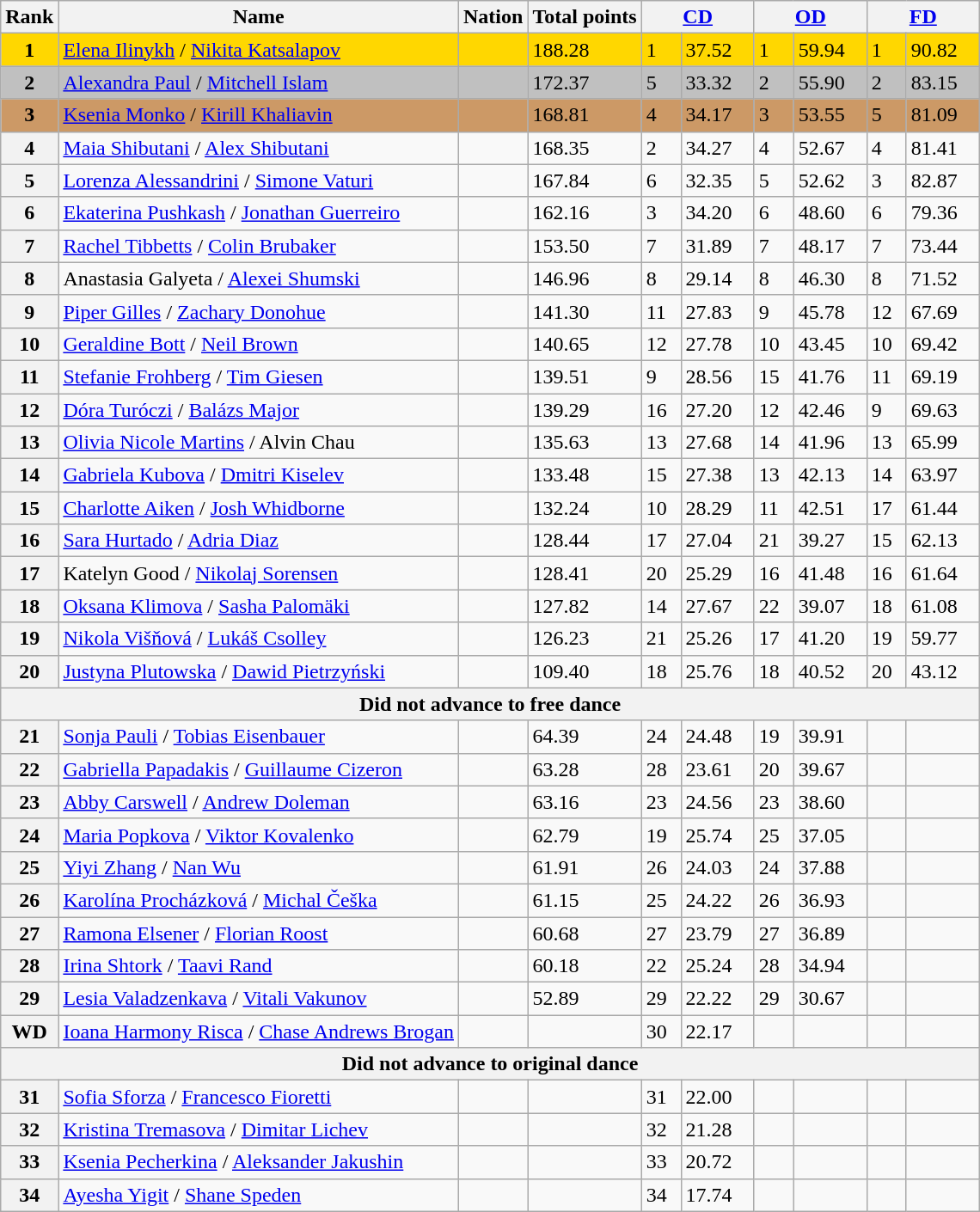<table class="wikitable sortable">
<tr>
<th>Rank</th>
<th>Name</th>
<th>Nation</th>
<th>Total points</th>
<th colspan="2" width="80px"><a href='#'>CD</a></th>
<th colspan="2" width="80px"><a href='#'>OD</a></th>
<th colspan="2" width="80px"><a href='#'>FD</a></th>
</tr>
<tr bgcolor=gold>
<td align=center><strong>1</strong></td>
<td><a href='#'>Elena Ilinykh</a> / <a href='#'>Nikita Katsalapov</a></td>
<td></td>
<td>188.28</td>
<td>1</td>
<td>37.52</td>
<td>1</td>
<td>59.94</td>
<td>1</td>
<td>90.82</td>
</tr>
<tr bgcolor=silver>
<td align=center><strong>2</strong></td>
<td><a href='#'>Alexandra Paul</a> / <a href='#'>Mitchell Islam</a></td>
<td></td>
<td>172.37</td>
<td>5</td>
<td>33.32</td>
<td>2</td>
<td>55.90</td>
<td>2</td>
<td>83.15</td>
</tr>
<tr bgcolor=cc9966>
<td align=center><strong>3</strong></td>
<td><a href='#'>Ksenia Monko</a> / <a href='#'>Kirill Khaliavin</a></td>
<td></td>
<td>168.81</td>
<td>4</td>
<td>34.17</td>
<td>3</td>
<td>53.55</td>
<td>5</td>
<td>81.09</td>
</tr>
<tr>
<th>4</th>
<td><a href='#'>Maia Shibutani</a> / <a href='#'>Alex Shibutani</a></td>
<td></td>
<td>168.35</td>
<td>2</td>
<td>34.27</td>
<td>4</td>
<td>52.67</td>
<td>4</td>
<td>81.41</td>
</tr>
<tr>
<th>5</th>
<td><a href='#'>Lorenza Alessandrini</a> / <a href='#'>Simone Vaturi</a></td>
<td></td>
<td>167.84</td>
<td>6</td>
<td>32.35</td>
<td>5</td>
<td>52.62</td>
<td>3</td>
<td>82.87</td>
</tr>
<tr>
<th>6</th>
<td><a href='#'>Ekaterina Pushkash</a> / <a href='#'>Jonathan Guerreiro</a></td>
<td></td>
<td>162.16</td>
<td>3</td>
<td>34.20</td>
<td>6</td>
<td>48.60</td>
<td>6</td>
<td>79.36</td>
</tr>
<tr>
<th>7</th>
<td><a href='#'>Rachel Tibbetts</a> / <a href='#'>Colin Brubaker</a></td>
<td></td>
<td>153.50</td>
<td>7</td>
<td>31.89</td>
<td>7</td>
<td>48.17</td>
<td>7</td>
<td>73.44</td>
</tr>
<tr>
<th>8</th>
<td>Anastasia Galyeta / <a href='#'>Alexei Shumski</a></td>
<td></td>
<td>146.96</td>
<td>8</td>
<td>29.14</td>
<td>8</td>
<td>46.30</td>
<td>8</td>
<td>71.52</td>
</tr>
<tr>
<th>9</th>
<td><a href='#'>Piper Gilles</a> / <a href='#'>Zachary Donohue</a></td>
<td></td>
<td>141.30</td>
<td>11</td>
<td>27.83</td>
<td>9</td>
<td>45.78</td>
<td>12</td>
<td>67.69</td>
</tr>
<tr>
<th>10</th>
<td><a href='#'>Geraldine Bott</a> / <a href='#'>Neil Brown</a></td>
<td></td>
<td>140.65</td>
<td>12</td>
<td>27.78</td>
<td>10</td>
<td>43.45</td>
<td>10</td>
<td>69.42</td>
</tr>
<tr>
<th>11</th>
<td><a href='#'>Stefanie Frohberg</a> / <a href='#'>Tim Giesen</a></td>
<td></td>
<td>139.51</td>
<td>9</td>
<td>28.56</td>
<td>15</td>
<td>41.76</td>
<td>11</td>
<td>69.19</td>
</tr>
<tr>
<th>12</th>
<td><a href='#'>Dóra Turóczi</a> / <a href='#'>Balázs Major</a></td>
<td></td>
<td>139.29</td>
<td>16</td>
<td>27.20</td>
<td>12</td>
<td>42.46</td>
<td>9</td>
<td>69.63</td>
</tr>
<tr>
<th>13</th>
<td><a href='#'>Olivia Nicole Martins</a> / Alvin Chau</td>
<td></td>
<td>135.63</td>
<td>13</td>
<td>27.68</td>
<td>14</td>
<td>41.96</td>
<td>13</td>
<td>65.99</td>
</tr>
<tr>
<th>14</th>
<td><a href='#'>Gabriela Kubova</a> / <a href='#'>Dmitri Kiselev</a></td>
<td></td>
<td>133.48</td>
<td>15</td>
<td>27.38</td>
<td>13</td>
<td>42.13</td>
<td>14</td>
<td>63.97</td>
</tr>
<tr>
<th>15</th>
<td><a href='#'>Charlotte Aiken</a> / <a href='#'>Josh Whidborne</a></td>
<td></td>
<td>132.24</td>
<td>10</td>
<td>28.29</td>
<td>11</td>
<td>42.51</td>
<td>17</td>
<td>61.44</td>
</tr>
<tr>
<th>16</th>
<td><a href='#'>Sara Hurtado</a> / <a href='#'>Adria Diaz</a></td>
<td></td>
<td>128.44</td>
<td>17</td>
<td>27.04</td>
<td>21</td>
<td>39.27</td>
<td>15</td>
<td>62.13</td>
</tr>
<tr>
<th>17</th>
<td>Katelyn Good / <a href='#'>Nikolaj Sorensen</a></td>
<td></td>
<td>128.41</td>
<td>20</td>
<td>25.29</td>
<td>16</td>
<td>41.48</td>
<td>16</td>
<td>61.64</td>
</tr>
<tr>
<th>18</th>
<td><a href='#'>Oksana Klimova</a> / <a href='#'>Sasha Palomäki</a></td>
<td></td>
<td>127.82</td>
<td>14</td>
<td>27.67</td>
<td>22</td>
<td>39.07</td>
<td>18</td>
<td>61.08</td>
</tr>
<tr>
<th>19</th>
<td><a href='#'>Nikola Višňová</a> / <a href='#'>Lukáš Csolley</a></td>
<td></td>
<td>126.23</td>
<td>21</td>
<td>25.26</td>
<td>17</td>
<td>41.20</td>
<td>19</td>
<td>59.77</td>
</tr>
<tr>
<th>20</th>
<td><a href='#'>Justyna Plutowska</a> / <a href='#'>Dawid Pietrzyński</a></td>
<td></td>
<td>109.40</td>
<td>18</td>
<td>25.76</td>
<td>18</td>
<td>40.52</td>
<td>20</td>
<td>43.12</td>
</tr>
<tr>
<th colspan=10>Did not advance to free dance</th>
</tr>
<tr>
<th>21</th>
<td><a href='#'>Sonja Pauli</a> / <a href='#'>Tobias Eisenbauer</a></td>
<td></td>
<td>64.39</td>
<td>24</td>
<td>24.48</td>
<td>19</td>
<td>39.91</td>
<td></td>
<td></td>
</tr>
<tr>
<th>22</th>
<td><a href='#'>Gabriella Papadakis</a> / <a href='#'>Guillaume Cizeron</a></td>
<td></td>
<td>63.28</td>
<td>28</td>
<td>23.61</td>
<td>20</td>
<td>39.67</td>
<td></td>
<td></td>
</tr>
<tr>
<th>23</th>
<td><a href='#'>Abby Carswell</a> / <a href='#'>Andrew Doleman</a></td>
<td></td>
<td>63.16</td>
<td>23</td>
<td>24.56</td>
<td>23</td>
<td>38.60</td>
<td></td>
<td></td>
</tr>
<tr>
<th>24</th>
<td><a href='#'>Maria Popkova</a> / <a href='#'>Viktor Kovalenko</a></td>
<td></td>
<td>62.79</td>
<td>19</td>
<td>25.74</td>
<td>25</td>
<td>37.05</td>
<td></td>
<td></td>
</tr>
<tr>
<th>25</th>
<td><a href='#'>Yiyi Zhang</a> / <a href='#'>Nan Wu</a></td>
<td></td>
<td>61.91</td>
<td>26</td>
<td>24.03</td>
<td>24</td>
<td>37.88</td>
<td></td>
<td></td>
</tr>
<tr>
<th>26</th>
<td><a href='#'>Karolína Procházková</a> / <a href='#'>Michal Češka</a></td>
<td></td>
<td>61.15</td>
<td>25</td>
<td>24.22</td>
<td>26</td>
<td>36.93</td>
<td></td>
<td></td>
</tr>
<tr>
<th>27</th>
<td><a href='#'>Ramona Elsener</a> / <a href='#'>Florian Roost</a></td>
<td></td>
<td>60.68</td>
<td>27</td>
<td>23.79</td>
<td>27</td>
<td>36.89</td>
<td></td>
<td></td>
</tr>
<tr>
<th>28</th>
<td><a href='#'>Irina Shtork</a> / <a href='#'>Taavi Rand</a></td>
<td></td>
<td>60.18</td>
<td>22</td>
<td>25.24</td>
<td>28</td>
<td>34.94</td>
<td></td>
<td></td>
</tr>
<tr>
<th>29</th>
<td><a href='#'>Lesia Valadzenkava</a> / <a href='#'>Vitali Vakunov</a></td>
<td></td>
<td>52.89</td>
<td>29</td>
<td>22.22</td>
<td>29</td>
<td>30.67</td>
<td></td>
<td></td>
</tr>
<tr>
<th>WD</th>
<td><a href='#'>Ioana Harmony Risca</a> / <a href='#'>Chase Andrews Brogan</a></td>
<td></td>
<td></td>
<td>30</td>
<td>22.17</td>
<td></td>
<td></td>
<td></td>
<td></td>
</tr>
<tr>
<th colspan=10>Did not advance to original dance</th>
</tr>
<tr>
<th>31</th>
<td><a href='#'>Sofia Sforza</a> / <a href='#'>Francesco Fioretti</a></td>
<td></td>
<td></td>
<td>31</td>
<td>22.00</td>
<td></td>
<td></td>
<td></td>
<td></td>
</tr>
<tr>
<th>32</th>
<td><a href='#'>Kristina Tremasova</a> / <a href='#'>Dimitar Lichev</a></td>
<td></td>
<td></td>
<td>32</td>
<td>21.28</td>
<td></td>
<td></td>
<td></td>
<td></td>
</tr>
<tr>
<th>33</th>
<td><a href='#'>Ksenia Pecherkina</a> / <a href='#'>Aleksander Jakushin</a></td>
<td></td>
<td></td>
<td>33</td>
<td>20.72</td>
<td></td>
<td></td>
<td></td>
<td></td>
</tr>
<tr>
<th>34</th>
<td><a href='#'>Ayesha Yigit</a> / <a href='#'>Shane Speden</a></td>
<td></td>
<td></td>
<td>34</td>
<td>17.74</td>
<td></td>
<td></td>
<td></td>
<td></td>
</tr>
</table>
